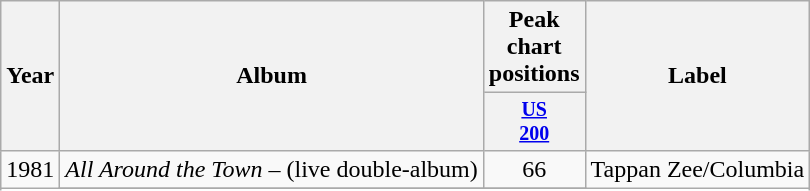<table class="wikitable" style="text-align:center;">
<tr>
<th rowspan="2">Year</th>
<th rowspan="2">Album</th>
<th colspan="1">Peak chart positions</th>
<th rowspan="2">Label</th>
</tr>
<tr style="font-size:smaller;">
<th style="width:50px;"><a href='#'>US<br>200</a><br></th>
</tr>
<tr>
<td rowspan="2">1981</td>
<td align="left"><em>All Around the Town</em> – (live double-album)</td>
<td>66</td>
<td rowspan="7">Tappan Zee/Columbia</td>
</tr>
<tr>
</tr>
</table>
